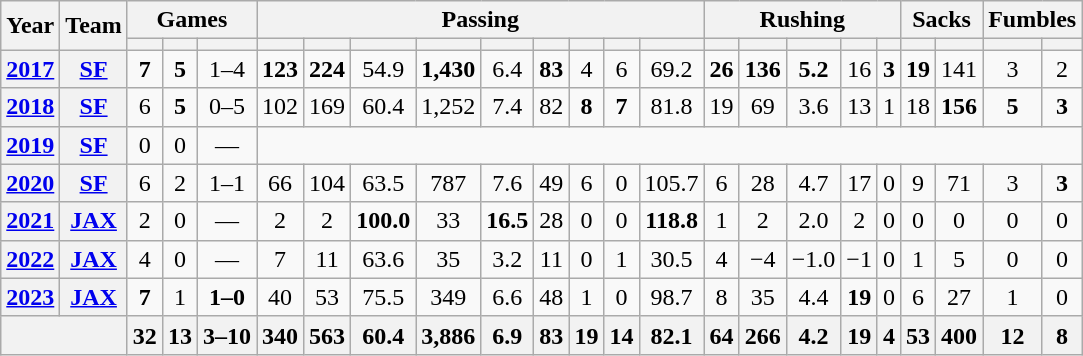<table class="wikitable" style="text-align: center">
<tr>
<th rowspan="2">Year</th>
<th rowspan="2">Team</th>
<th colspan="3">Games</th>
<th colspan="9">Passing</th>
<th colspan="5">Rushing</th>
<th colspan="2">Sacks</th>
<th colspan="2">Fumbles</th>
</tr>
<tr>
<th></th>
<th></th>
<th></th>
<th></th>
<th></th>
<th></th>
<th></th>
<th></th>
<th></th>
<th></th>
<th></th>
<th></th>
<th></th>
<th></th>
<th></th>
<th></th>
<th></th>
<th></th>
<th></th>
<th></th>
<th></th>
</tr>
<tr>
<th><a href='#'>2017</a></th>
<th><a href='#'>SF</a></th>
<td><strong>7</strong></td>
<td><strong>5</strong></td>
<td>1–4</td>
<td><strong>123</strong></td>
<td><strong>224</strong></td>
<td>54.9</td>
<td><strong>1,430</strong></td>
<td>6.4</td>
<td><strong>83</strong></td>
<td>4</td>
<td>6</td>
<td>69.2</td>
<td><strong>26</strong></td>
<td><strong>136</strong></td>
<td><strong>5.2</strong></td>
<td>16</td>
<td><strong>3</strong></td>
<td><strong>19</strong></td>
<td>141</td>
<td>3</td>
<td>2</td>
</tr>
<tr>
<th><a href='#'>2018</a></th>
<th><a href='#'>SF</a></th>
<td>6</td>
<td><strong>5</strong></td>
<td>0–5</td>
<td>102</td>
<td>169</td>
<td>60.4</td>
<td>1,252</td>
<td>7.4</td>
<td>82</td>
<td><strong>8</strong></td>
<td><strong>7</strong></td>
<td>81.8</td>
<td>19</td>
<td>69</td>
<td>3.6</td>
<td>13</td>
<td>1</td>
<td>18</td>
<td><strong>156</strong></td>
<td><strong>5</strong></td>
<td><strong>3</strong></td>
</tr>
<tr>
<th><a href='#'>2019</a></th>
<th><a href='#'>SF</a></th>
<td>0</td>
<td>0</td>
<td>—</td>
<td colspan="18"></td>
</tr>
<tr>
<th><a href='#'>2020</a></th>
<th><a href='#'>SF</a></th>
<td>6</td>
<td>2</td>
<td>1–1</td>
<td>66</td>
<td>104</td>
<td>63.5</td>
<td>787</td>
<td>7.6</td>
<td>49</td>
<td>6</td>
<td>0</td>
<td>105.7</td>
<td>6</td>
<td>28</td>
<td>4.7</td>
<td>17</td>
<td>0</td>
<td>9</td>
<td>71</td>
<td>3</td>
<td><strong>3</strong></td>
</tr>
<tr>
<th><a href='#'>2021</a></th>
<th><a href='#'>JAX</a></th>
<td>2</td>
<td>0</td>
<td>—</td>
<td>2</td>
<td>2</td>
<td><strong>100.0</strong></td>
<td>33</td>
<td><strong>16.5</strong></td>
<td>28</td>
<td>0</td>
<td>0</td>
<td><strong>118.8</strong></td>
<td>1</td>
<td>2</td>
<td>2.0</td>
<td>2</td>
<td>0</td>
<td>0</td>
<td>0</td>
<td>0</td>
<td>0</td>
</tr>
<tr>
<th><a href='#'>2022</a></th>
<th><a href='#'>JAX</a></th>
<td>4</td>
<td>0</td>
<td>—</td>
<td>7</td>
<td>11</td>
<td>63.6</td>
<td>35</td>
<td>3.2</td>
<td>11</td>
<td>0</td>
<td>1</td>
<td>30.5</td>
<td>4</td>
<td>−4</td>
<td>−1.0</td>
<td>−1</td>
<td>0</td>
<td>1</td>
<td>5</td>
<td>0</td>
<td>0</td>
</tr>
<tr>
<th><a href='#'>2023</a></th>
<th><a href='#'>JAX</a></th>
<td><strong>7</strong></td>
<td>1</td>
<td><strong>1–0</strong></td>
<td>40</td>
<td>53</td>
<td>75.5</td>
<td>349</td>
<td>6.6</td>
<td>48</td>
<td>1</td>
<td>0</td>
<td>98.7</td>
<td>8</td>
<td>35</td>
<td>4.4</td>
<td><strong>19</strong></td>
<td>0</td>
<td>6</td>
<td>27</td>
<td>1</td>
<td>0</td>
</tr>
<tr>
<th colspan="2"></th>
<th>32</th>
<th>13</th>
<th>3–10</th>
<th>340</th>
<th>563</th>
<th>60.4</th>
<th>3,886</th>
<th>6.9</th>
<th>83</th>
<th>19</th>
<th>14</th>
<th>82.1</th>
<th>64</th>
<th>266</th>
<th>4.2</th>
<th>19</th>
<th>4</th>
<th>53</th>
<th>400</th>
<th>12</th>
<th>8</th>
</tr>
</table>
